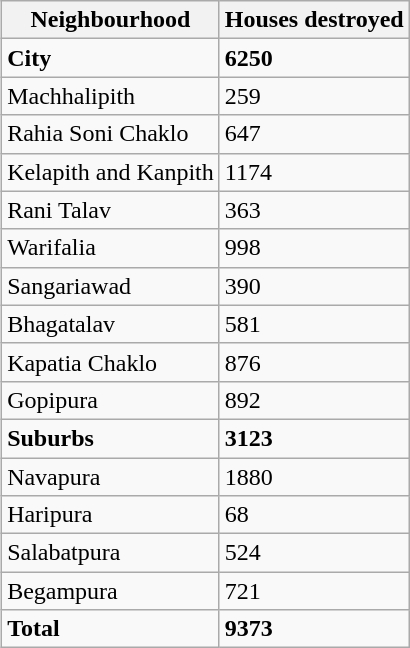<table class="wikitable" align="right">
<tr>
<th>Neighbourhood</th>
<th>Houses destroyed</th>
</tr>
<tr>
<td><strong>City</strong></td>
<td><strong>6250</strong></td>
</tr>
<tr>
<td>Machhalipith</td>
<td>259</td>
</tr>
<tr>
<td>Rahia Soni Chaklo</td>
<td>647</td>
</tr>
<tr>
<td>Kelapith and Kanpith</td>
<td>1174</td>
</tr>
<tr>
<td>Rani Talav</td>
<td>363</td>
</tr>
<tr>
<td>Warifalia</td>
<td>998</td>
</tr>
<tr>
<td>Sangariawad</td>
<td>390</td>
</tr>
<tr>
<td>Bhagatalav</td>
<td>581</td>
</tr>
<tr>
<td>Kapatia Chaklo</td>
<td>876</td>
</tr>
<tr>
<td>Gopipura</td>
<td>892</td>
</tr>
<tr>
<td><strong>Suburbs</strong></td>
<td><strong>3123</strong></td>
</tr>
<tr>
<td>Navapura</td>
<td>1880</td>
</tr>
<tr>
<td>Haripura</td>
<td>68</td>
</tr>
<tr>
<td>Salabatpura</td>
<td>524</td>
</tr>
<tr>
<td>Begampura</td>
<td>721</td>
</tr>
<tr>
<td><strong>Total</strong></td>
<td><strong>9373</strong></td>
</tr>
</table>
